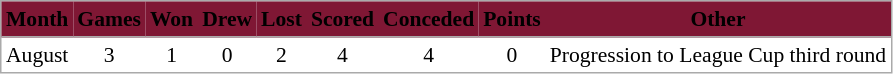<table cellspacing="0" cellpadding="3" style="border:1px solid #AAAAAA;font-size:90%">
<tr bgcolor="#7F1734">
<th style="border-bottom:1px solid #AAAAAA" align="center"><span>Month</span></th>
<th style="border-bottom:1px solid #AAAAAA" align="center"><span>Games</span></th>
<th style="border-bottom:1px solid #AAAAAA" align="center"><span>Won</span></th>
<th style="border-bottom:1px solid #AAAAAA" align="center"><span>Drew</span></th>
<th style="border-bottom:1px solid #AAAAAA" align="center"><span>Lost</span></th>
<th style="border-bottom:1px solid #AAAAAA" align="center"><span>Scored</span></th>
<th style="border-bottom:1px solid #AAAAAA" align="center"><span>Conceded</span></th>
<th style="border-bottom:1px solid #AAAAAA" align="center"><span>Points</span></th>
<th style="border-bottom:1px solid #AAAAAA" align="center"><span>Other</span></th>
</tr>
<tr>
<td align="center">August</td>
<td align="center">3</td>
<td align="center">1</td>
<td align="center">0</td>
<td align="center">2</td>
<td align="center">4</td>
<td align="center">4</td>
<td align="center">0</td>
<td align="center">Progression to League Cup third round</td>
</tr>
</table>
